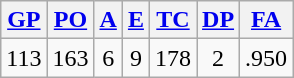<table class="wikitable">
<tr>
<th><a href='#'>GP</a></th>
<th><a href='#'>PO</a></th>
<th><a href='#'>A</a></th>
<th><a href='#'>E</a></th>
<th><a href='#'>TC</a></th>
<th><a href='#'>DP</a></th>
<th><a href='#'>FA</a></th>
</tr>
<tr align=center>
<td>113</td>
<td>163</td>
<td>6</td>
<td>9</td>
<td>178</td>
<td>2</td>
<td>.950</td>
</tr>
</table>
